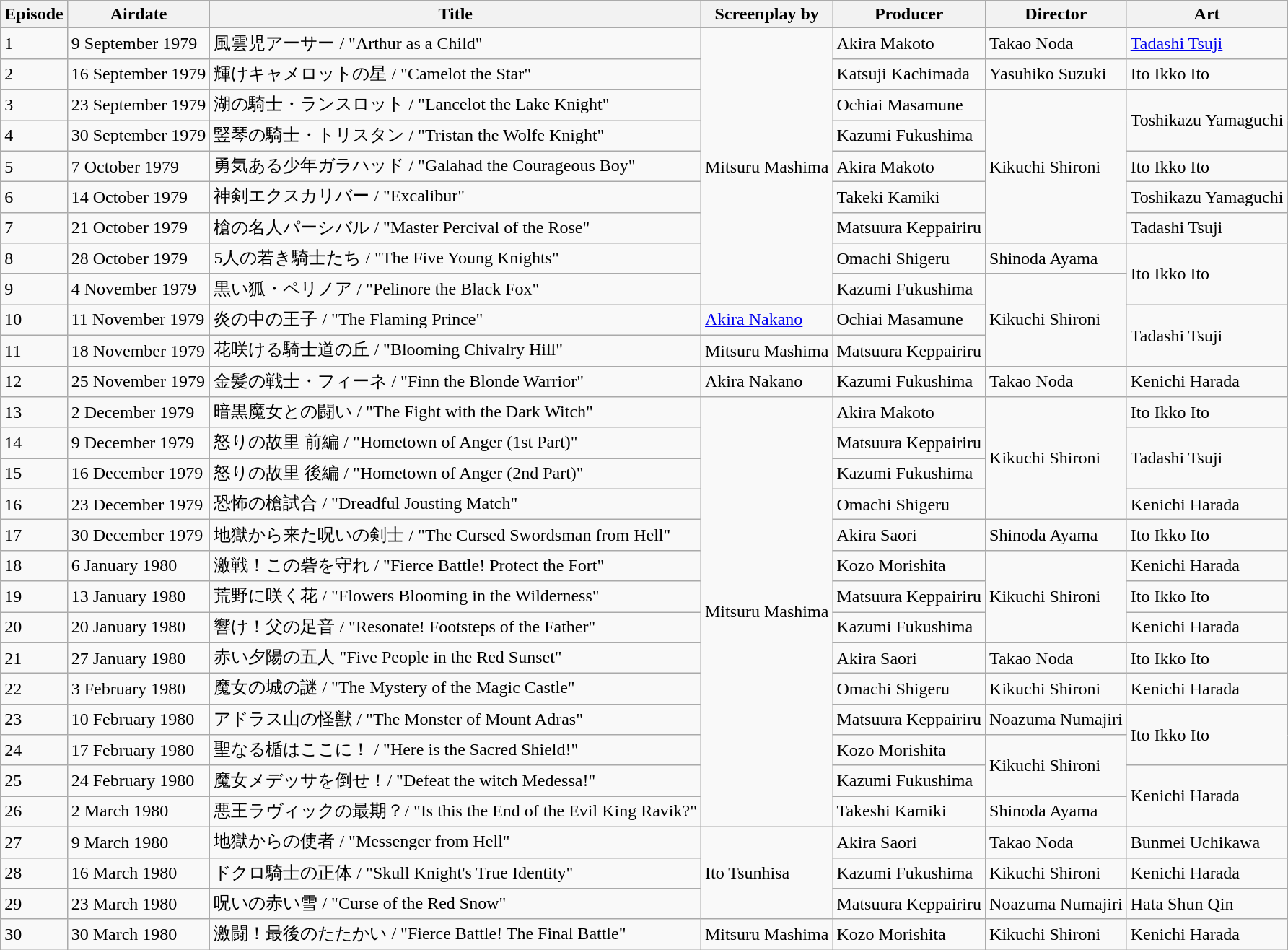<table class="wikitable">
<tr>
<th>Episode</th>
<th>Airdate</th>
<th>Title</th>
<th>Screenplay by</th>
<th>Producer</th>
<th>Director</th>
<th>Art</th>
</tr>
<tr>
<td>1</td>
<td>9 September 1979</td>
<td>風雲児アーサー / "Arthur as a Child"</td>
<td rowspan="9">Mitsuru Mashima</td>
<td>Akira Makoto</td>
<td>Takao Noda</td>
<td><a href='#'>Tadashi Tsuji</a></td>
</tr>
<tr>
<td>2</td>
<td>16 September 1979</td>
<td>輝けキャメロットの星 / "Camelot the Star"</td>
<td>Katsuji Kachimada</td>
<td>Yasuhiko Suzuki</td>
<td>Ito Ikko Ito</td>
</tr>
<tr>
<td>3</td>
<td>23 September 1979</td>
<td>湖の騎士・ランスロット / "Lancelot the Lake Knight"</td>
<td>Ochiai Masamune</td>
<td rowspan="5">Kikuchi Shironi</td>
<td rowspan="2">Toshikazu Yamaguchi</td>
</tr>
<tr>
<td>4</td>
<td>30 September 1979</td>
<td>竪琴の騎士・トリスタン / "Tristan the Wolfe Knight"</td>
<td>Kazumi Fukushima</td>
</tr>
<tr>
<td>5</td>
<td>7 October 1979</td>
<td>勇気ある少年ガラハッド / "Galahad the Courageous Boy"</td>
<td>Akira Makoto</td>
<td>Ito Ikko Ito</td>
</tr>
<tr>
<td>6</td>
<td>14 October 1979</td>
<td>神剣エクスカリバー / "Excalibur"</td>
<td>Takeki Kamiki</td>
<td>Toshikazu Yamaguchi</td>
</tr>
<tr>
<td>7</td>
<td>21 October 1979</td>
<td>槍の名人パーシバル / "Master Percival of the Rose"</td>
<td>Matsuura Keppairiru</td>
<td>Tadashi Tsuji</td>
</tr>
<tr>
<td>8</td>
<td>28 October 1979</td>
<td>5人の若き騎士たち / "The Five Young Knights"</td>
<td>Omachi Shigeru</td>
<td>Shinoda Ayama</td>
<td rowspan="2">Ito Ikko Ito</td>
</tr>
<tr>
<td>9</td>
<td>4 November 1979</td>
<td>黒い狐・ペリノア / "Pelinore the Black Fox"</td>
<td>Kazumi Fukushima</td>
<td rowspan="3">Kikuchi Shironi</td>
</tr>
<tr>
<td>10</td>
<td>11 November 1979</td>
<td>炎の中の王子 / "The Flaming Prince"</td>
<td><a href='#'>Akira Nakano</a></td>
<td>Ochiai Masamune</td>
<td rowspan="2">Tadashi Tsuji</td>
</tr>
<tr>
<td>11</td>
<td>18 November 1979</td>
<td>花咲ける騎士道の丘 / "Blooming Chivalry Hill"</td>
<td>Mitsuru Mashima</td>
<td>Matsuura Keppairiru</td>
</tr>
<tr>
<td>12</td>
<td>25 November 1979</td>
<td>金髪の戦士・フィーネ / "Finn the Blonde Warrior"</td>
<td>Akira Nakano</td>
<td>Kazumi Fukushima</td>
<td>Takao Noda</td>
<td>Kenichi Harada</td>
</tr>
<tr>
<td>13</td>
<td>2 December 1979</td>
<td>暗黒魔女との闘い / "The Fight with the Dark Witch"</td>
<td rowspan="14">Mitsuru Mashima</td>
<td>Akira Makoto</td>
<td rowspan="4">Kikuchi Shironi</td>
<td>Ito Ikko Ito</td>
</tr>
<tr>
<td>14</td>
<td>9 December 1979</td>
<td>怒りの故里 前編 / "Hometown of Anger (1st Part)"</td>
<td>Matsuura Keppairiru</td>
<td rowspan="2">Tadashi Tsuji</td>
</tr>
<tr>
<td>15</td>
<td>16 December 1979</td>
<td>怒りの故里 後編 / "Hometown of Anger (2nd Part)"</td>
<td>Kazumi Fukushima</td>
</tr>
<tr>
<td>16</td>
<td>23 December 1979</td>
<td>恐怖の槍試合 / "Dreadful Jousting Match"</td>
<td>Omachi Shigeru</td>
<td>Kenichi Harada</td>
</tr>
<tr>
<td>17</td>
<td>30 December 1979</td>
<td>地獄から来た呪いの剣士 / "The Cursed Swordsman from Hell"</td>
<td>Akira Saori</td>
<td>Shinoda Ayama</td>
<td>Ito Ikko Ito</td>
</tr>
<tr>
<td>18</td>
<td>6 January 1980</td>
<td>激戦！この砦を守れ / "Fierce Battle! Protect the Fort"</td>
<td>Kozo Morishita</td>
<td rowspan="3">Kikuchi Shironi</td>
<td>Kenichi Harada</td>
</tr>
<tr>
<td>19</td>
<td>13 January 1980</td>
<td>荒野に咲く花 / "Flowers Blooming in the Wilderness"</td>
<td>Matsuura Keppairiru</td>
<td>Ito Ikko Ito</td>
</tr>
<tr>
<td>20</td>
<td>20 January 1980</td>
<td>響け！父の足音 /  "Resonate! Footsteps of the Father"</td>
<td>Kazumi Fukushima</td>
<td>Kenichi Harada</td>
</tr>
<tr>
<td>21</td>
<td>27 January 1980</td>
<td>赤い夕陽の五人 "Five People in the Red Sunset"</td>
<td>Akira Saori</td>
<td>Takao Noda</td>
<td>Ito Ikko Ito</td>
</tr>
<tr>
<td>22</td>
<td>3 February 1980</td>
<td>魔女の城の謎 / "The Mystery of the Magic Castle"</td>
<td>Omachi Shigeru</td>
<td>Kikuchi Shironi</td>
<td>Kenichi Harada</td>
</tr>
<tr>
<td>23</td>
<td>10 February 1980</td>
<td>アドラス山の怪獣 / "The Monster of Mount Adras"</td>
<td>Matsuura Keppairiru</td>
<td>Noazuma Numajiri</td>
<td rowspan="2">Ito Ikko Ito</td>
</tr>
<tr>
<td>24</td>
<td>17 February 1980</td>
<td>聖なる楯はここに！ / "Here is the Sacred Shield!"</td>
<td>Kozo Morishita</td>
<td rowspan="2">Kikuchi Shironi</td>
</tr>
<tr>
<td>25</td>
<td>24 February 1980</td>
<td>魔女メデッサを倒せ！/ "Defeat the witch Medessa!"</td>
<td>Kazumi Fukushima</td>
<td rowspan="2">Kenichi Harada</td>
</tr>
<tr>
<td>26</td>
<td>2 March 1980</td>
<td>悪王ラヴィックの最期？/ "Is this the End of the Evil King Ravik?"</td>
<td>Takeshi Kamiki</td>
<td>Shinoda Ayama</td>
</tr>
<tr>
<td>27</td>
<td>9 March 1980</td>
<td>地獄からの使者 / "Messenger from Hell"</td>
<td rowspan="3">Ito Tsunhisa</td>
<td>Akira Saori</td>
<td>Takao Noda</td>
<td>Bunmei Uchikawa</td>
</tr>
<tr>
<td>28</td>
<td>16 March 1980</td>
<td>ドクロ騎士の正体 / "Skull Knight's True Identity"</td>
<td>Kazumi Fukushima</td>
<td>Kikuchi Shironi</td>
<td>Kenichi Harada</td>
</tr>
<tr>
<td>29</td>
<td>23 March 1980</td>
<td>呪いの赤い雪 / "Curse of the Red Snow"</td>
<td>Matsuura Keppairiru</td>
<td>Noazuma Numajiri</td>
<td>Hata Shun Qin</td>
</tr>
<tr>
<td>30</td>
<td>30 March 1980</td>
<td>激闘！最後のたたかい / "Fierce Battle! The Final Battle"</td>
<td>Mitsuru Mashima</td>
<td>Kozo Morishita</td>
<td>Kikuchi Shironi</td>
<td>Kenichi Harada</td>
</tr>
</table>
